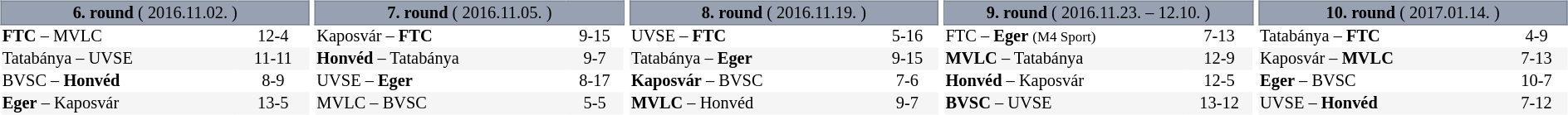<table table width=100%>
<tr>
<td width=20% valign="top"><br><table border=0 cellspacing=0 cellpadding=1em style="font-size: 85%; border-collapse: collapse;" width=100%>
<tr>
<td colspan=5 bgcolor=#98A1B2 style="border:1px solid #7A8392; text-align: center;"><span><strong>6. round</strong> ( 2016.11.02. )</span></td>
</tr>
<tr align=left bgcolor=#FFFFFF>
<td><strong>FTC</strong> – MVLC</td>
<td align=center>12-4</td>
</tr>
<tr align=left bgcolor=#f5f5f5>
<td>Tatabánya – UVSE</td>
<td align=center>11-11</td>
</tr>
<tr align=left bgcolor=#FFFFFF>
<td>BVSC – <strong>Honvéd</strong></td>
<td align=center>8-9</td>
</tr>
<tr align=left bgcolor=#f5f5f5>
<td><strong>Eger</strong> – Kaposvár</td>
<td align=center>13-5</td>
</tr>
</table>
</td>
<td width=20% valign="top"><br><table border=0 cellspacing=0 cellpadding=1em style="font-size: 85%; border-collapse: collapse;" width=100%>
<tr>
<td colspan=5 bgcolor=#98A1B2 style="border:1px solid #7A8392; text-align: center;"><span><strong>7. round</strong> ( 2016.11.05. )</span></td>
</tr>
<tr align=left bgcolor=#FFFFFF>
<td>Kaposvár – <strong>FTC</strong></td>
<td align=center>9-15</td>
</tr>
<tr align=left bgcolor=#f5f5f5>
<td><strong>Honvéd</strong> – Tatabánya</td>
<td align=center>9-7</td>
</tr>
<tr align=left bgcolor=#FFFFFF>
<td>UVSE – <strong>Eger</strong></td>
<td align=center>8-17</td>
</tr>
<tr align=left bgcolor=#f5f5f5>
<td>MVLC – BVSC</td>
<td align=center>5-5</td>
</tr>
</table>
</td>
<td width=20% valign="top"><br><table border=0 cellspacing=0 cellpadding=1em style="font-size: 85%; border-collapse: collapse;" width=100%>
<tr>
<td colspan=5 bgcolor=#98A1B2 style="border:1px solid #7A8392; text-align: center;"><span><strong>8. round</strong> ( 2016.11.19. )</span></td>
</tr>
<tr align=left bgcolor=#FFFFFF>
<td>UVSE – <strong>FTC</strong></td>
<td align=center>5-16</td>
</tr>
<tr align=left bgcolor=#f5f5f5>
<td>Tatabánya – <strong>Eger</strong></td>
<td align=center>9-15</td>
</tr>
<tr align=left bgcolor=#FFFFFF>
<td><strong>Kaposvár</strong> – BVSC</td>
<td align=center>7-6</td>
</tr>
<tr align=left bgcolor=#f5f5f5>
<td><strong>MVLC</strong> – Honvéd</td>
<td align=center>9-7</td>
</tr>
</table>
</td>
<td width=20% valign="top"><br><table border=0 cellspacing=0 cellpadding=1em style="font-size: 85%; border-collapse: collapse;" width=100%>
<tr>
<td colspan=5 bgcolor=#98A1B2 style="border:1px solid #7A8392; text-align: center;"><span><strong>9. round</strong> ( 2016.11.23. – 12.10. )</span></td>
</tr>
<tr align=left bgcolor=#FFFFFF>
<td>FTC – <strong>Eger</strong> <small>(M4 Sport)</small></td>
<td align=center>7-13</td>
</tr>
<tr align=left bgcolor=#f5f5f5>
<td><strong>MVLC</strong> – Tatabánya</td>
<td align=center>12-9</td>
</tr>
<tr align=left bgcolor=#FFFFFF>
<td><strong>Honvéd</strong> – Kaposvár</td>
<td align=center>12-5</td>
</tr>
<tr align=left bgcolor=#f5f5f5>
<td><strong>BVSC</strong> – UVSE</td>
<td align=center>13-12</td>
</tr>
</table>
</td>
<td width=20% valign="top"><br><table border=0 cellspacing=0 cellpadding=1em style="font-size: 85%; border-collapse: collapse;" width=100%>
<tr>
<td colspan=5 bgcolor=#98A1B2 style="border:1px solid #7A8392; text-align: center;"><span><strong>10. round</strong> ( 2017.01.14. )</span></td>
</tr>
<tr align=left bgcolor=#FFFFFF>
<td>Tatabánya – <strong>FTC</strong></td>
<td align=center>4-9</td>
</tr>
<tr align=left bgcolor=#f5f5f5>
<td>Kaposvár – <strong>MVLC</strong></td>
<td align=center>7-13</td>
</tr>
<tr align=left bgcolor=#FFFFFF>
<td><strong>Eger</strong> – BVSC</td>
<td align=center>10-7</td>
</tr>
<tr align=left bgcolor=#f5f5f5>
<td>UVSE – <strong>Honvéd</strong></td>
<td align=center>7-12</td>
</tr>
</table>
</td>
</tr>
</table>
